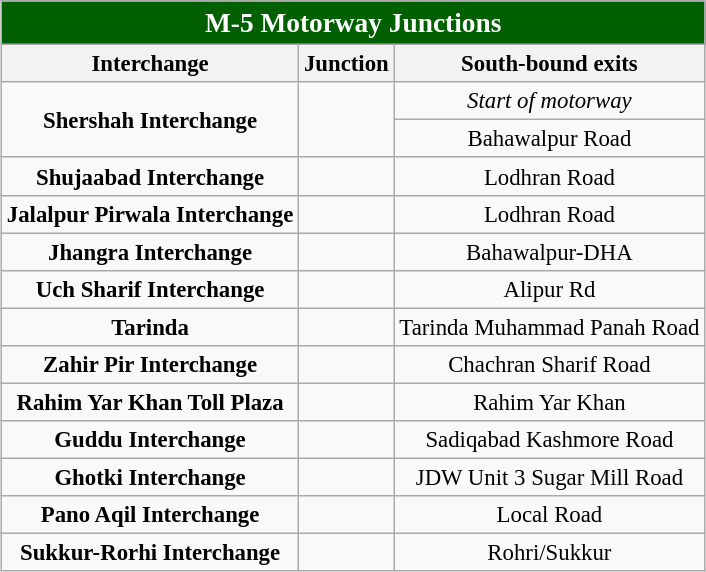<table style="margin-left:1em; margin-bottom:1em; color:black; font-size:95%; text-align:center;" class="wikitable">
<tr style="background:#006000; text-align:center; color:white; font-size:120%;">
<td colspan="3"><strong>M-5 Motorway Junctions</strong></td>
</tr>
<tr>
<th>Interchange</th>
<th>Junction</th>
<th>South-bound exits</th>
</tr>
<tr>
<td rowspan="2"><strong>Shershah Interchange</strong></td>
<td rowspan="2"></td>
<td><em>Start of motorway</em></td>
</tr>
<tr>
<td>Bahawalpur Road</td>
</tr>
<tr>
<td><strong>Shujaabad Interchange</strong></td>
<td></td>
<td>Lodhran Road</td>
</tr>
<tr>
<td><strong>Jalalpur Pirwala Interchange</strong></td>
<td></td>
<td>Lodhran Road</td>
</tr>
<tr>
<td><strong>Jhangra Interchange</strong></td>
<td></td>
<td>Bahawalpur-DHA  </td>
</tr>
<tr>
<td><strong>Uch Sharif Interchange</strong></td>
<td></td>
<td>Alipur Rd</td>
</tr>
<tr>
<td><strong>Tarinda</strong></td>
<td></td>
<td>Tarinda Muhammad Panah Road</td>
</tr>
<tr>
<td><strong>Zahir Pir Interchange</strong></td>
<td></td>
<td>Chachran Sharif Road</td>
</tr>
<tr>
<td><strong>Rahim Yar Khan Toll Plaza</strong></td>
<td></td>
<td>Rahim Yar Khan  </td>
</tr>
<tr>
<td><strong>Guddu Interchange</strong></td>
<td></td>
<td>Sadiqabad Kashmore Road</td>
</tr>
<tr>
<td><strong>Ghotki Interchange</strong></td>
<td></td>
<td>JDW Unit 3 Sugar Mill Road</td>
</tr>
<tr>
<td><strong>Pano Aqil Interchange</strong></td>
<td></td>
<td>Local Road</td>
</tr>
<tr>
<td><strong>Sukkur-Rorhi Interchange</strong></td>
<td></td>
<td>Rohri/Sukkur </td>
</tr>
</table>
